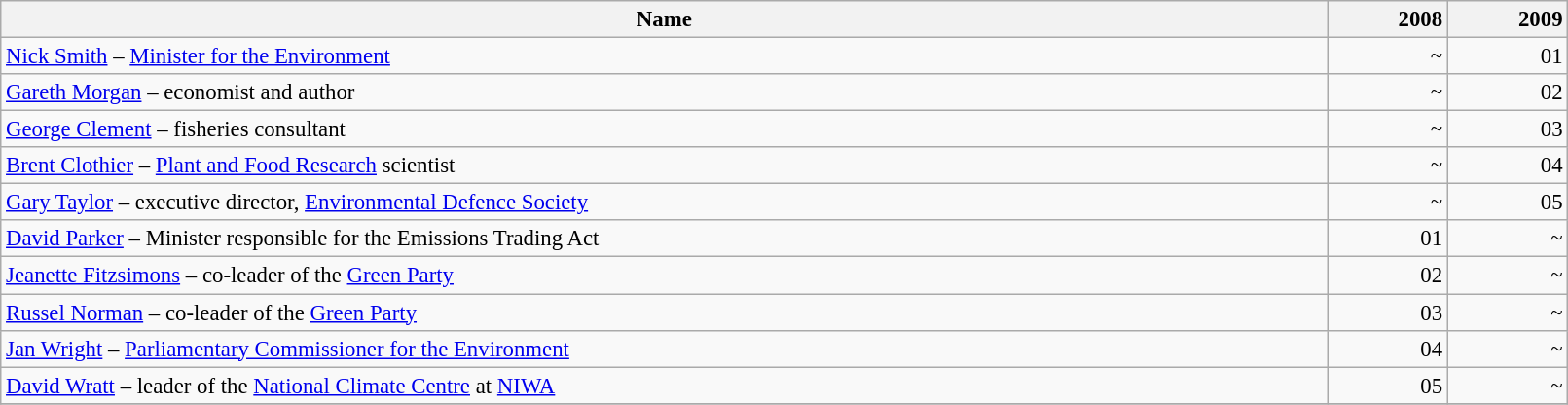<table class="wikitable sortable" width="85%" style="font-size:95%;">
<tr>
<th>Name</th>
<th style="text-align: right;">2008</th>
<th style="text-align: right;">2009</th>
</tr>
<tr>
<td><a href='#'>Nick Smith</a> – <a href='#'>Minister for the Environment</a></td>
<td style="text-align: right;">~</td>
<td style="text-align: right;">01</td>
</tr>
<tr>
<td><a href='#'>Gareth Morgan</a> – economist and author</td>
<td style="text-align: right;">~</td>
<td style="text-align: right;">02</td>
</tr>
<tr>
<td><a href='#'>George Clement</a> – fisheries consultant</td>
<td style="text-align: right;">~</td>
<td style="text-align: right;">03</td>
</tr>
<tr>
<td><a href='#'>Brent Clothier</a> – <a href='#'>Plant and Food Research</a> scientist</td>
<td style="text-align: right;">~</td>
<td style="text-align: right;">04</td>
</tr>
<tr>
<td><a href='#'>Gary Taylor</a> – executive director, <a href='#'>Environmental Defence Society</a></td>
<td style="text-align: right;">~</td>
<td style="text-align: right;">05</td>
</tr>
<tr>
<td><a href='#'>David Parker</a> – Minister responsible for the Emissions Trading Act</td>
<td style="text-align: right;">01</td>
<td style="text-align: right;">~</td>
</tr>
<tr>
<td><a href='#'>Jeanette Fitzsimons</a> – co-leader of the <a href='#'>Green Party</a></td>
<td style="text-align: right;">02</td>
<td style="text-align: right;">~</td>
</tr>
<tr>
<td><a href='#'>Russel Norman</a> – co-leader of the <a href='#'>Green Party</a></td>
<td style="text-align: right;">03</td>
<td style="text-align: right;">~</td>
</tr>
<tr>
<td><a href='#'>Jan Wright</a> – <a href='#'>Parliamentary Commissioner for the Environment</a></td>
<td style="text-align: right;">04</td>
<td style="text-align: right;">~</td>
</tr>
<tr>
<td><a href='#'>David Wratt</a> – leader of the <a href='#'>National Climate Centre</a> at <a href='#'>NIWA</a></td>
<td style="text-align: right;">05</td>
<td style="text-align: right;">~</td>
</tr>
<tr>
</tr>
</table>
